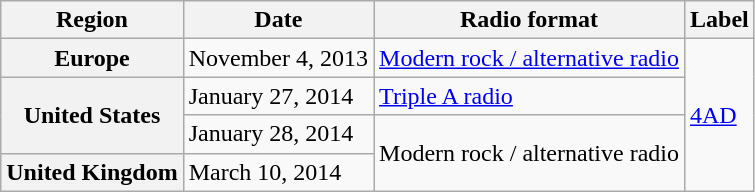<table class="wikitable plainrowheaders">
<tr>
<th scope="col">Region</th>
<th scope="col">Date</th>
<th scope="col">Radio format</th>
<th scope="col">Label</th>
</tr>
<tr>
<th scope="row">Europe</th>
<td>November 4, 2013</td>
<td><a href='#'>Modern rock / alternative radio</a></td>
<td rowspan="4"><a href='#'>4AD</a></td>
</tr>
<tr>
<th scope="row" rowspan="2">United States</th>
<td>January 27, 2014</td>
<td><a href='#'>Triple A radio</a></td>
</tr>
<tr>
<td>January 28, 2014</td>
<td rowspan="2">Modern rock / alternative radio</td>
</tr>
<tr>
<th scope="row">United Kingdom</th>
<td>March 10, 2014</td>
</tr>
</table>
